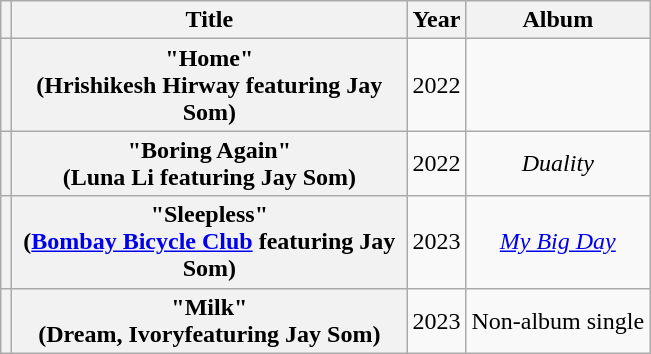<table class="wikitable plainrowheaders" style="text-align:center;">
<tr>
<th></th>
<th scope="col" style="width:16em;">Title</th>
<th scope="col">Year</th>
<th scope="col">Album</th>
</tr>
<tr>
<th></th>
<th scope="row">"Home"<br><span>(Hrishikesh Hirway featuring Jay Som)</span></th>
<td>2022</td>
<td></td>
</tr>
<tr>
<th></th>
<th scope="row">"Boring Again"<br><span>(Luna Li featuring Jay Som)</span></th>
<td>2022</td>
<td><em>Duality</em></td>
</tr>
<tr>
<th></th>
<th scope="row">"Sleepless"<br><span>(<a href='#'>Bombay Bicycle Club</a> featuring Jay Som)</span></th>
<td>2023</td>
<td><em><a href='#'>My Big Day</a></em></td>
</tr>
<tr>
<th></th>
<th scope="row">"Milk"<br><span>(Dream, Ivoryfeaturing Jay Som)</span></th>
<td>2023</td>
<td>Non-album single</td>
</tr>
</table>
